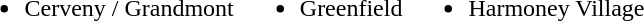<table>
<tr>
<td><br><ul><li>Cerveny / Grandmont</li></ul></td>
<td><br><ul><li>Greenfield</li></ul></td>
<td><br><ul><li>Harmoney Village</li></ul></td>
</tr>
</table>
